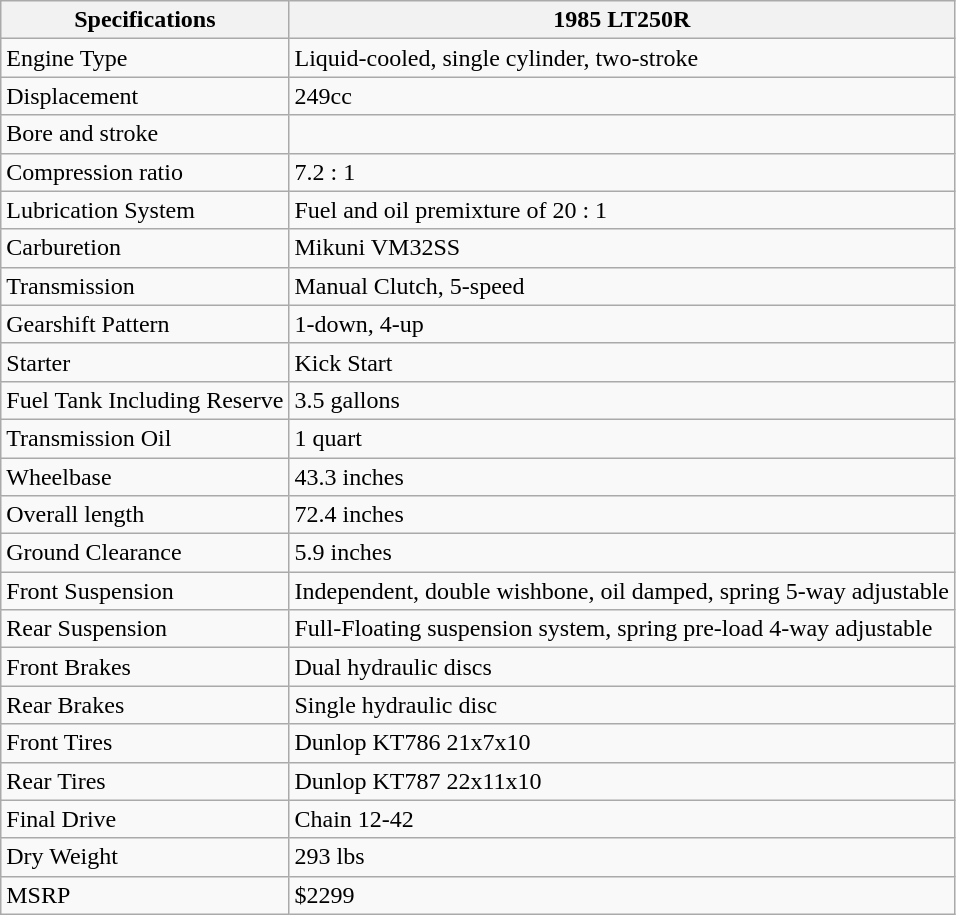<table class="wikitable" border="1">
<tr>
<th>Specifications</th>
<th>1985 LT250R</th>
</tr>
<tr>
<td>Engine Type</td>
<td>Liquid-cooled, single cylinder, two-stroke</td>
</tr>
<tr>
<td>Displacement</td>
<td>249cc</td>
</tr>
<tr>
<td>Bore and stroke</td>
<td></td>
</tr>
<tr>
<td>Compression ratio</td>
<td>7.2 : 1</td>
</tr>
<tr>
<td>Lubrication System</td>
<td>Fuel and oil premixture of 20 : 1</td>
</tr>
<tr>
<td>Carburetion</td>
<td>Mikuni VM32SS</td>
</tr>
<tr>
<td>Transmission</td>
<td>Manual Clutch, 5-speed</td>
</tr>
<tr>
<td>Gearshift Pattern</td>
<td>1-down, 4-up</td>
</tr>
<tr>
<td>Starter</td>
<td>Kick Start</td>
</tr>
<tr>
<td>Fuel Tank Including Reserve</td>
<td>3.5 gallons</td>
</tr>
<tr>
<td>Transmission Oil</td>
<td>1 quart</td>
</tr>
<tr>
<td>Wheelbase</td>
<td>43.3 inches</td>
</tr>
<tr>
<td>Overall length</td>
<td>72.4 inches</td>
</tr>
<tr>
<td>Ground Clearance</td>
<td>5.9 inches</td>
</tr>
<tr>
<td>Front Suspension</td>
<td>Independent, double wishbone, oil damped, spring 5-way adjustable</td>
</tr>
<tr>
<td>Rear Suspension</td>
<td>Full-Floating suspension system, spring pre-load 4-way adjustable</td>
</tr>
<tr>
<td>Front Brakes</td>
<td>Dual hydraulic discs</td>
</tr>
<tr>
<td>Rear Brakes</td>
<td>Single hydraulic disc</td>
</tr>
<tr>
<td>Front Tires</td>
<td>Dunlop KT786 21x7x10</td>
</tr>
<tr>
<td>Rear Tires</td>
<td>Dunlop KT787 22x11x10</td>
</tr>
<tr>
<td>Final Drive</td>
<td>Chain 12-42</td>
</tr>
<tr>
<td>Dry Weight</td>
<td>293 lbs</td>
</tr>
<tr>
<td>MSRP</td>
<td>$2299</td>
</tr>
</table>
